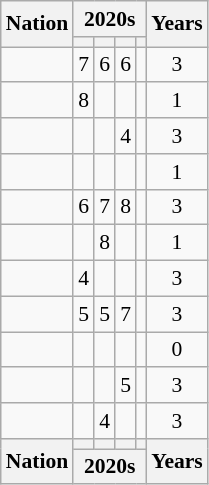<table class="wikitable" style="text-align:center; font-size:90%;">
<tr>
<th rowspan=2>Nation</th>
<th colspan=4>2020s</th>
<th rowspan=2>Years</th>
</tr>
<tr>
<th></th>
<th></th>
<th></th>
<th></th>
</tr>
<tr>
<td align=left></td>
<td>7</td>
<td>6</td>
<td>6</td>
<td></td>
<td>3</td>
</tr>
<tr>
<td align=left></td>
<td>8</td>
<td></td>
<td></td>
<td></td>
<td>1</td>
</tr>
<tr>
<td align=left></td>
<td></td>
<td></td>
<td>4</td>
<td></td>
<td>3</td>
</tr>
<tr>
<td align=left></td>
<td></td>
<td></td>
<td></td>
<td></td>
<td>1</td>
</tr>
<tr>
<td align=left></td>
<td>6</td>
<td>7</td>
<td>8</td>
<td></td>
<td>3</td>
</tr>
<tr>
<td align=left></td>
<td></td>
<td>8</td>
<td></td>
<td></td>
<td>1</td>
</tr>
<tr>
<td align=left></td>
<td>4</td>
<td></td>
<td></td>
<td></td>
<td>3</td>
</tr>
<tr>
<td align=left></td>
<td>5</td>
<td>5</td>
<td>7</td>
<td></td>
<td>3</td>
</tr>
<tr>
<td align=left></td>
<td></td>
<td></td>
<td></td>
<td></td>
<td>0</td>
</tr>
<tr>
<td align=left></td>
<td></td>
<td></td>
<td>5</td>
<td></td>
<td>3</td>
</tr>
<tr>
<td align=left></td>
<td></td>
<td>4</td>
<td></td>
<td></td>
<td>3</td>
</tr>
<tr>
<th rowspan=2>Nation</th>
<th></th>
<th></th>
<th></th>
<th></th>
<th rowspan=2>Years</th>
</tr>
<tr>
<th colspan=4>2020s</th>
</tr>
</table>
